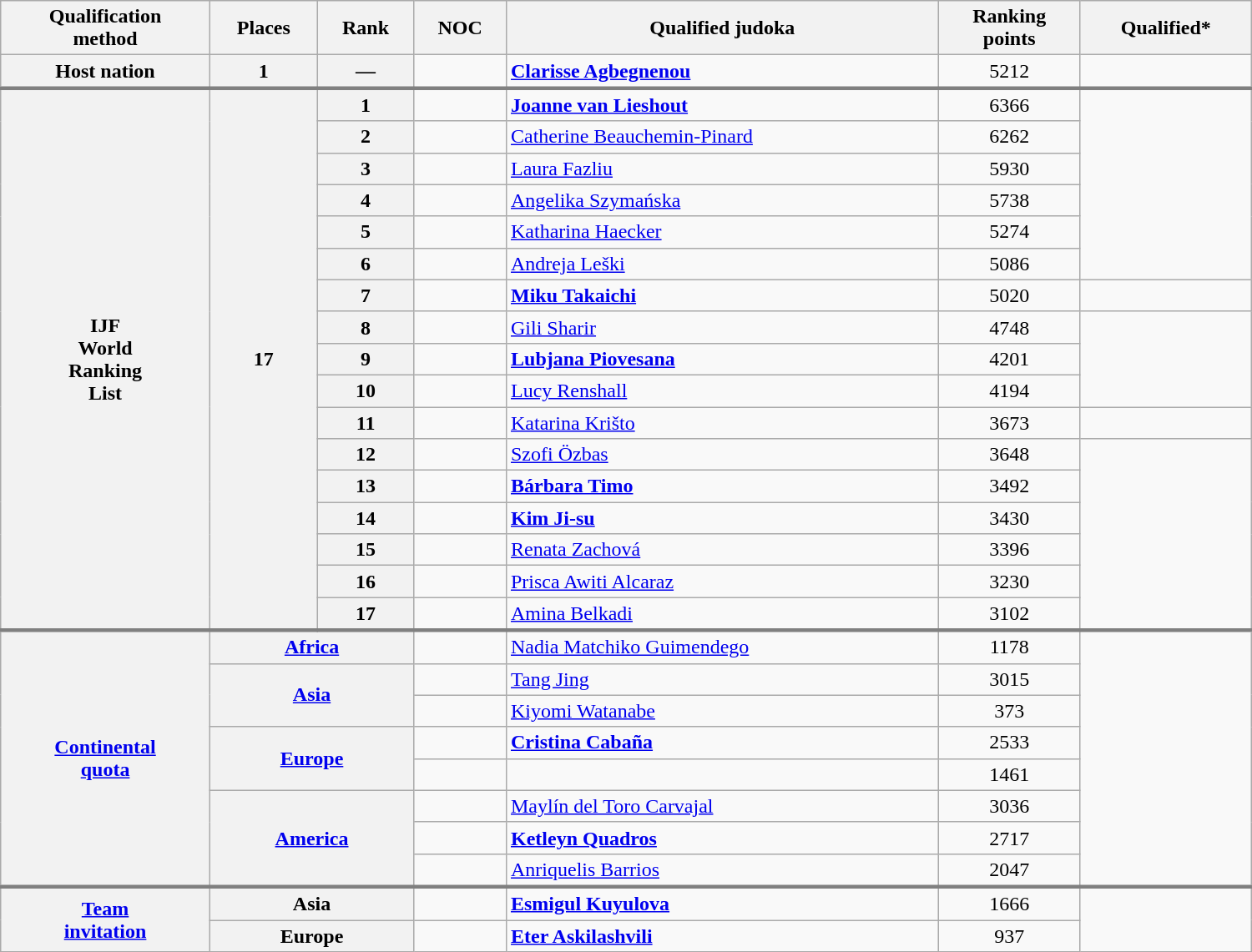<table class="wikitable" width=1000>
<tr>
<th>Qualification<br>method</th>
<th>Places</th>
<th>Rank</th>
<th>NOC</th>
<th>Qualified judoka</th>
<th>Ranking<br>points</th>
<th>Qualified*<br></th>
</tr>
<tr style="border-bottom: 3px solid grey;">
<th>Host nation</th>
<th>1</th>
<th>—</th>
<td></td>
<td><strong><a href='#'>Clarisse Agbegnenou</a></strong></td>
<td align=center>5212</td>
<td></td>
</tr>
<tr>
<th rowspan=17>IJF<br>World<br>Ranking<br>List</th>
<th rowspan=17>17</th>
<th>1</th>
<td></td>
<td><strong><a href='#'>Joanne van Lieshout</a></strong></td>
<td align=center>6366</td>
</tr>
<tr>
<th>2</th>
<td></td>
<td><a href='#'>Catherine Beauchemin-Pinard</a></td>
<td align=center>6262</td>
</tr>
<tr>
<th>3</th>
<td></td>
<td><a href='#'>Laura Fazliu</a></td>
<td align=center>5930</td>
</tr>
<tr>
<th>4</th>
<td></td>
<td><a href='#'>Angelika Szymańska</a></td>
<td align=center>5738</td>
</tr>
<tr>
<th>5</th>
<td></td>
<td><a href='#'>Katharina Haecker</a></td>
<td align=center>5274</td>
</tr>
<tr>
<th>6</th>
<td></td>
<td><a href='#'>Andreja Leški</a></td>
<td align=center>5086</td>
</tr>
<tr>
<th>7</th>
<td></td>
<td><strong><a href='#'>Miku Takaichi</a></strong></td>
<td align=center>5020</td>
<td></td>
</tr>
<tr>
<th>8</th>
<td></td>
<td><a href='#'>Gili Sharir</a></td>
<td align=center>4748</td>
</tr>
<tr>
<th>9</th>
<td></td>
<td><strong><a href='#'>Lubjana Piovesana</a></strong></td>
<td align=center>4201</td>
</tr>
<tr>
<th>10</th>
<td></td>
<td><a href='#'>Lucy Renshall</a></td>
<td align=center>4194</td>
</tr>
<tr>
<th>11</th>
<td></td>
<td><a href='#'>Katarina Krišto</a></td>
<td align=center>3673</td>
<td></td>
</tr>
<tr>
<th>12</th>
<td></td>
<td><a href='#'>Szofi Özbas</a></td>
<td align=center>3648</td>
</tr>
<tr>
<th>13</th>
<td></td>
<td><strong><a href='#'>Bárbara Timo</a></strong></td>
<td align=center>3492</td>
</tr>
<tr>
<th>14</th>
<td></td>
<td><strong><a href='#'>Kim Ji-su</a></strong></td>
<td align=center>3430</td>
</tr>
<tr>
<th>15</th>
<td></td>
<td><a href='#'>Renata Zachová</a></td>
<td align=center>3396</td>
</tr>
<tr>
<th>16</th>
<td></td>
<td><a href='#'>Prisca Awiti Alcaraz</a></td>
<td align=center>3230</td>
</tr>
<tr>
<th>17</th>
<td></td>
<td><a href='#'>Amina Belkadi</a></td>
<td align=center>3102</td>
</tr>
<tr style="border-top: 3px solid grey;">
<th rowspan=8><a href='#'>Continental<br>quota</a></th>
<th rowspan=1 colspan=2><a href='#'>Africa</a></th>
<td></td>
<td><a href='#'>Nadia Matchiko Guimendego</a></td>
<td align=center>1178</td>
</tr>
<tr>
<th rowspan=2 colspan=2><a href='#'>Asia</a></th>
<td></td>
<td><a href='#'>Tang Jing</a></td>
<td align=center>3015</td>
</tr>
<tr>
<td></td>
<td><a href='#'>Kiyomi Watanabe</a></td>
<td align=center>373</td>
</tr>
<tr>
<th rowspan=2 colspan=2><a href='#'>Europe</a></th>
<td></td>
<td><strong><a href='#'>Cristina Cabaña</a></strong></td>
<td align=center>2533</td>
</tr>
<tr>
<td></td>
<td></td>
<td align=center>1461</td>
</tr>
<tr>
<th rowspan=3 colspan=2><a href='#'>America</a></th>
<td></td>
<td><a href='#'>Maylín del Toro Carvajal</a></td>
<td align=center>3036</td>
</tr>
<tr>
<td></td>
<td><strong><a href='#'>Ketleyn Quadros</a></strong></td>
<td align=center>2717</td>
</tr>
<tr>
<td></td>
<td><a href='#'>Anriquelis Barrios</a></td>
<td align=center>2047</td>
</tr>
<tr style="border-top: 3px solid grey;">
<th rowspan=2><a href='#'>Team<br>invitation</a></th>
<th colspan=2>Asia</th>
<td></td>
<td><strong><a href='#'>Esmigul Kuyulova</a></strong></td>
<td align=center>1666</td>
</tr>
<tr>
<th colspan=2>Europe</th>
<td></td>
<td><strong><a href='#'>Eter Askilashvili</a></strong></td>
<td align=center>937</td>
</tr>
</table>
